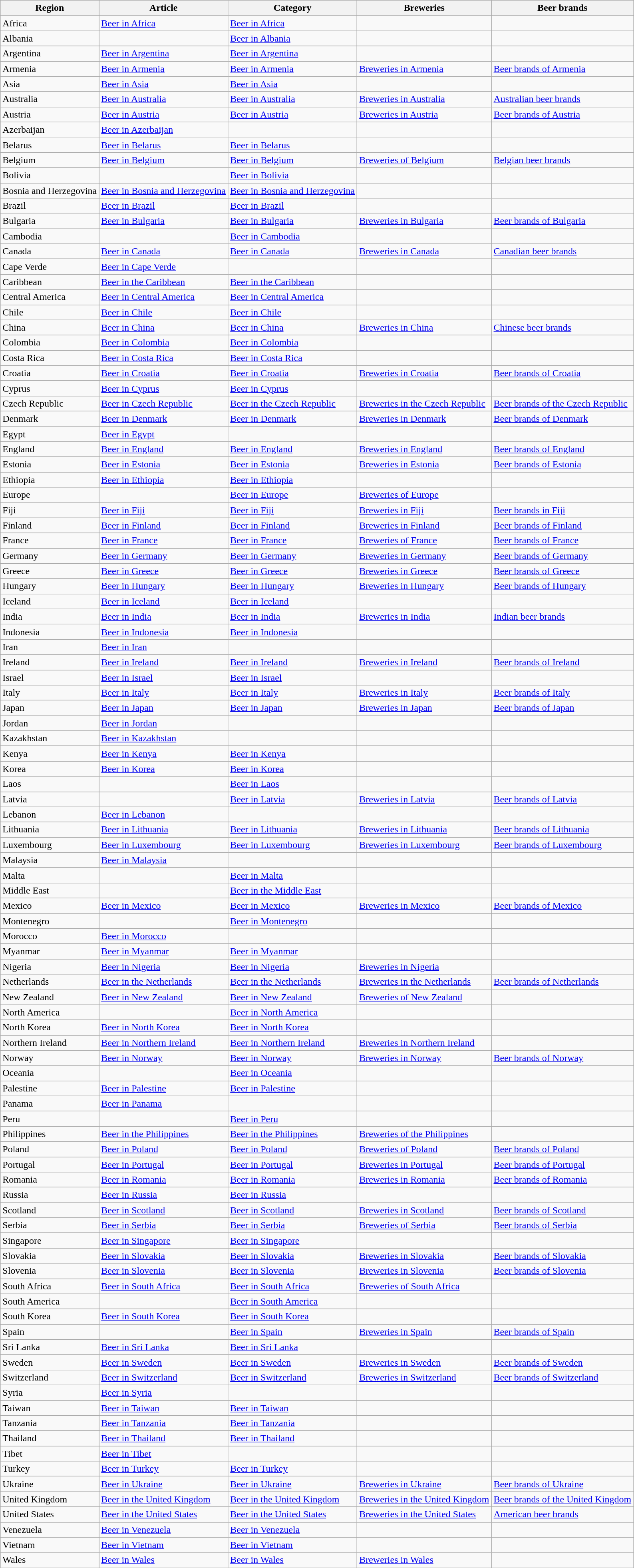<table Class="wikitable sortable">
<tr>
<th>Region</th>
<th>Article</th>
<th>Category</th>
<th>Breweries</th>
<th>Beer brands</th>
</tr>
<tr>
<td>Africa</td>
<td><a href='#'>Beer in Africa</a></td>
<td><a href='#'>Beer in Africa</a></td>
<td></td>
<td></td>
</tr>
<tr>
<td>Albania</td>
<td></td>
<td><a href='#'>Beer in Albania</a></td>
<td></td>
<td></td>
</tr>
<tr>
<td>Argentina</td>
<td><a href='#'>Beer in Argentina</a></td>
<td><a href='#'>Beer in Argentina</a></td>
<td></td>
<td></td>
</tr>
<tr>
<td>Armenia</td>
<td><a href='#'>Beer in Armenia</a></td>
<td><a href='#'>Beer in Armenia</a></td>
<td><a href='#'>Breweries in Armenia</a></td>
<td><a href='#'>Beer brands of Armenia</a></td>
</tr>
<tr>
<td>Asia</td>
<td><a href='#'>Beer in Asia</a></td>
<td><a href='#'>Beer in Asia</a></td>
<td></td>
<td></td>
</tr>
<tr>
<td>Australia</td>
<td><a href='#'>Beer in Australia</a></td>
<td><a href='#'>Beer in Australia</a></td>
<td><a href='#'>Breweries in Australia</a></td>
<td><a href='#'>Australian beer brands</a></td>
</tr>
<tr>
<td>Austria</td>
<td><a href='#'>Beer in Austria</a></td>
<td><a href='#'>Beer in Austria</a></td>
<td><a href='#'>Breweries in Austria</a></td>
<td><a href='#'>Beer brands of Austria</a></td>
</tr>
<tr>
<td>Azerbaijan</td>
<td><a href='#'>Beer in Azerbaijan</a></td>
<td></td>
<td></td>
<td></td>
</tr>
<tr>
<td>Belarus</td>
<td><a href='#'>Beer in Belarus</a></td>
<td><a href='#'>Beer in Belarus</a></td>
<td></td>
<td></td>
</tr>
<tr>
<td>Belgium</td>
<td><a href='#'>Beer in Belgium</a></td>
<td><a href='#'>Beer in Belgium</a></td>
<td><a href='#'>Breweries of Belgium</a></td>
<td><a href='#'>Belgian beer brands</a></td>
</tr>
<tr>
<td>Bolivia</td>
<td></td>
<td><a href='#'>Beer in Bolivia</a></td>
<td></td>
<td></td>
</tr>
<tr>
<td>Bosnia and Herzegovina</td>
<td><a href='#'>Beer in Bosnia and Herzegovina</a></td>
<td><a href='#'>Beer in Bosnia and Herzegovina</a></td>
<td></td>
<td></td>
</tr>
<tr>
<td>Brazil</td>
<td><a href='#'>Beer in Brazil</a></td>
<td><a href='#'>Beer in Brazil</a></td>
<td></td>
<td></td>
</tr>
<tr>
<td>Bulgaria</td>
<td><a href='#'>Beer in Bulgaria</a></td>
<td><a href='#'>Beer in Bulgaria</a></td>
<td><a href='#'>Breweries in Bulgaria</a></td>
<td><a href='#'>Beer brands of Bulgaria</a></td>
</tr>
<tr>
<td>Cambodia</td>
<td></td>
<td><a href='#'>Beer in Cambodia</a></td>
<td></td>
<td></td>
</tr>
<tr>
<td>Canada</td>
<td><a href='#'>Beer in Canada</a></td>
<td><a href='#'>Beer in Canada</a></td>
<td><a href='#'>Breweries in Canada</a></td>
<td><a href='#'>Canadian beer brands</a></td>
</tr>
<tr>
<td>Cape Verde</td>
<td><a href='#'>Beer in Cape Verde</a></td>
<td></td>
<td></td>
<td></td>
</tr>
<tr>
<td>Caribbean</td>
<td><a href='#'>Beer in the Caribbean</a></td>
<td><a href='#'>Beer in the Caribbean</a></td>
<td></td>
<td></td>
</tr>
<tr>
<td>Central America</td>
<td><a href='#'>Beer in Central America</a></td>
<td><a href='#'>Beer in Central America</a></td>
<td></td>
<td></td>
</tr>
<tr>
<td>Chile</td>
<td><a href='#'>Beer in Chile</a></td>
<td><a href='#'>Beer in Chile</a></td>
<td></td>
<td></td>
</tr>
<tr>
<td>China</td>
<td><a href='#'>Beer in China</a></td>
<td><a href='#'>Beer in China</a></td>
<td><a href='#'>Breweries in China</a></td>
<td><a href='#'>Chinese beer brands</a></td>
</tr>
<tr>
<td>Colombia</td>
<td><a href='#'>Beer in Colombia</a></td>
<td><a href='#'>Beer in Colombia</a></td>
<td></td>
<td></td>
</tr>
<tr>
<td>Costa Rica</td>
<td><a href='#'>Beer in Costa Rica</a></td>
<td><a href='#'>Beer in Costa Rica</a></td>
<td></td>
<td></td>
</tr>
<tr>
<td>Croatia</td>
<td><a href='#'>Beer in Croatia</a></td>
<td><a href='#'>Beer in Croatia</a></td>
<td><a href='#'>Breweries in Croatia</a></td>
<td><a href='#'>Beer brands of Croatia</a></td>
</tr>
<tr>
<td>Cyprus</td>
<td><a href='#'>Beer in Cyprus</a></td>
<td><a href='#'>Beer in Cyprus</a></td>
<td></td>
<td></td>
</tr>
<tr>
<td>Czech Republic</td>
<td><a href='#'>Beer in Czech Republic</a></td>
<td><a href='#'>Beer in the Czech Republic</a></td>
<td><a href='#'>Breweries in the Czech Republic</a></td>
<td><a href='#'>Beer brands of the Czech Republic</a></td>
</tr>
<tr>
<td>Denmark</td>
<td><a href='#'>Beer in Denmark</a></td>
<td><a href='#'>Beer in Denmark</a></td>
<td><a href='#'>Breweries in Denmark</a></td>
<td><a href='#'>Beer brands of Denmark</a></td>
</tr>
<tr>
<td>Egypt</td>
<td><a href='#'>Beer in Egypt</a></td>
<td></td>
<td></td>
<td></td>
</tr>
<tr>
<td>England</td>
<td><a href='#'>Beer in England</a></td>
<td><a href='#'>Beer in England</a></td>
<td><a href='#'>Breweries in England</a></td>
<td><a href='#'>Beer brands of England</a></td>
</tr>
<tr>
<td>Estonia</td>
<td><a href='#'>Beer in Estonia</a></td>
<td><a href='#'>Beer in Estonia</a></td>
<td><a href='#'>Breweries in Estonia</a></td>
<td><a href='#'>Beer brands of Estonia</a></td>
</tr>
<tr>
<td>Ethiopia</td>
<td><a href='#'>Beer in Ethiopia</a></td>
<td><a href='#'>Beer in Ethiopia</a></td>
<td></td>
<td></td>
</tr>
<tr>
<td>Europe</td>
<td></td>
<td><a href='#'>Beer in Europe</a></td>
<td><a href='#'>Breweries of Europe</a></td>
<td></td>
</tr>
<tr>
<td>Fiji</td>
<td><a href='#'>Beer in Fiji</a></td>
<td><a href='#'>Beer in Fiji</a></td>
<td><a href='#'>Breweries in Fiji</a></td>
<td><a href='#'>Beer brands in Fiji</a></td>
</tr>
<tr>
<td>Finland</td>
<td><a href='#'>Beer in Finland</a></td>
<td><a href='#'>Beer in Finland</a></td>
<td><a href='#'>Breweries in Finland</a></td>
<td><a href='#'>Beer brands of Finland</a></td>
</tr>
<tr>
<td>France</td>
<td><a href='#'>Beer in France</a></td>
<td><a href='#'>Beer in France</a></td>
<td><a href='#'>Breweries of France</a></td>
<td><a href='#'>Beer brands of France</a></td>
</tr>
<tr>
<td>Germany</td>
<td><a href='#'>Beer in Germany</a></td>
<td><a href='#'>Beer in Germany</a></td>
<td><a href='#'>Breweries in Germany</a></td>
<td><a href='#'>Beer brands of Germany</a></td>
</tr>
<tr>
<td>Greece</td>
<td><a href='#'>Beer in Greece</a></td>
<td><a href='#'>Beer in Greece</a></td>
<td><a href='#'>Breweries in Greece</a></td>
<td><a href='#'>Beer brands of Greece</a></td>
</tr>
<tr>
<td>Hungary</td>
<td><a href='#'>Beer in Hungary</a></td>
<td><a href='#'>Beer in Hungary</a></td>
<td><a href='#'>Breweries in Hungary</a></td>
<td><a href='#'>Beer brands of Hungary</a></td>
</tr>
<tr>
<td>Iceland</td>
<td><a href='#'>Beer in Iceland</a></td>
<td><a href='#'>Beer in Iceland</a></td>
<td></td>
<td></td>
</tr>
<tr>
<td>India</td>
<td><a href='#'>Beer in India</a></td>
<td><a href='#'>Beer in India</a></td>
<td><a href='#'>Breweries in India</a></td>
<td><a href='#'>Indian beer brands</a></td>
</tr>
<tr>
<td>Indonesia</td>
<td><a href='#'>Beer in Indonesia</a></td>
<td><a href='#'>Beer in Indonesia</a></td>
<td></td>
<td></td>
</tr>
<tr>
<td>Iran</td>
<td><a href='#'>Beer in Iran</a></td>
<td></td>
<td></td>
<td></td>
</tr>
<tr>
<td>Ireland</td>
<td><a href='#'>Beer in Ireland</a></td>
<td><a href='#'>Beer in Ireland</a></td>
<td><a href='#'>Breweries in Ireland</a></td>
<td><a href='#'>Beer brands of Ireland</a></td>
</tr>
<tr>
<td>Israel</td>
<td><a href='#'>Beer in Israel</a></td>
<td><a href='#'>Beer in Israel</a></td>
<td></td>
<td></td>
</tr>
<tr>
<td>Italy</td>
<td><a href='#'>Beer in Italy</a></td>
<td><a href='#'>Beer in Italy</a></td>
<td><a href='#'>Breweries in Italy</a></td>
<td><a href='#'>Beer brands of Italy</a></td>
</tr>
<tr>
<td>Japan</td>
<td><a href='#'>Beer in Japan</a></td>
<td><a href='#'>Beer in Japan</a></td>
<td><a href='#'>Breweries in Japan</a></td>
<td><a href='#'>Beer brands of Japan</a></td>
</tr>
<tr>
<td>Jordan</td>
<td><a href='#'>Beer in Jordan</a></td>
<td></td>
<td></td>
<td></td>
</tr>
<tr>
<td>Kazakhstan</td>
<td><a href='#'>Beer in Kazakhstan</a></td>
<td></td>
<td></td>
<td></td>
</tr>
<tr>
<td>Kenya</td>
<td><a href='#'>Beer in Kenya</a></td>
<td><a href='#'>Beer in Kenya</a></td>
<td></td>
<td></td>
</tr>
<tr>
<td>Korea</td>
<td><a href='#'>Beer in Korea</a></td>
<td><a href='#'>Beer in Korea</a></td>
<td></td>
<td></td>
</tr>
<tr>
<td>Laos</td>
<td></td>
<td><a href='#'>Beer in Laos</a></td>
<td></td>
<td></td>
</tr>
<tr>
<td>Latvia</td>
<td></td>
<td><a href='#'>Beer in Latvia</a></td>
<td><a href='#'>Breweries in Latvia</a></td>
<td><a href='#'>Beer brands of Latvia</a></td>
</tr>
<tr>
<td>Lebanon</td>
<td><a href='#'>Beer in Lebanon</a></td>
<td></td>
<td></td>
</tr>
<tr>
<td>Lithuania</td>
<td><a href='#'>Beer in Lithuania</a></td>
<td><a href='#'>Beer in Lithuania</a></td>
<td><a href='#'>Breweries in Lithuania</a></td>
<td><a href='#'>Beer brands of Lithuania</a></td>
</tr>
<tr>
<td>Luxembourg</td>
<td><a href='#'>Beer in Luxembourg</a></td>
<td><a href='#'>Beer in Luxembourg</a></td>
<td><a href='#'>Breweries in Luxembourg</a></td>
<td><a href='#'>Beer brands of Luxembourg</a></td>
</tr>
<tr>
<td>Malaysia</td>
<td><a href='#'>Beer in Malaysia</a></td>
<td></td>
<td></td>
<td></td>
</tr>
<tr>
<td>Malta</td>
<td></td>
<td><a href='#'>Beer in Malta</a></td>
<td></td>
<td></td>
</tr>
<tr>
<td>Middle East</td>
<td></td>
<td><a href='#'>Beer in the Middle East</a></td>
<td></td>
<td></td>
</tr>
<tr>
<td>Mexico</td>
<td><a href='#'>Beer in Mexico</a></td>
<td><a href='#'>Beer in Mexico</a></td>
<td><a href='#'>Breweries in Mexico</a></td>
<td><bdi><a href='#'>Beer brands of Mexico</a></bdi></td>
</tr>
<tr>
<td>Montenegro</td>
<td></td>
<td><a href='#'>Beer in Montenegro</a></td>
<td></td>
<td></td>
</tr>
<tr>
<td>Morocco</td>
<td><a href='#'>Beer in Morocco</a></td>
<td></td>
<td></td>
<td></td>
</tr>
<tr>
<td>Myanmar</td>
<td><a href='#'>Beer in Myanmar</a></td>
<td><a href='#'>Beer in Myanmar</a></td>
<td></td>
<td></td>
</tr>
<tr>
<td>Nigeria</td>
<td><a href='#'>Beer in Nigeria</a></td>
<td><a href='#'>Beer in Nigeria</a></td>
<td><a href='#'>Breweries in Nigeria</a></td>
<td></td>
</tr>
<tr>
<td>Netherlands</td>
<td><a href='#'>Beer in the Netherlands</a></td>
<td><a href='#'>Beer in the Netherlands</a></td>
<td><a href='#'>Breweries in the Netherlands</a></td>
<td><a href='#'>Beer brands of Netherlands</a></td>
</tr>
<tr>
<td>New Zealand</td>
<td><a href='#'>Beer in New Zealand</a></td>
<td><a href='#'>Beer in New Zealand</a></td>
<td><a href='#'>Breweries of New Zealand</a></td>
<td></td>
</tr>
<tr>
<td>North America</td>
<td></td>
<td><a href='#'>Beer in North America</a></td>
<td></td>
<td></td>
</tr>
<tr>
<td>North Korea</td>
<td><a href='#'>Beer in North Korea</a></td>
<td><a href='#'>Beer in North Korea</a></td>
<td></td>
<td></td>
</tr>
<tr>
<td>Northern Ireland</td>
<td><a href='#'>Beer in Northern Ireland</a></td>
<td><a href='#'>Beer in Northern Ireland</a></td>
<td><a href='#'>Breweries in Northern Ireland</a></td>
<td></td>
</tr>
<tr>
<td>Norway</td>
<td><a href='#'>Beer in Norway</a></td>
<td><a href='#'>Beer in Norway</a></td>
<td><a href='#'>Breweries in Norway</a></td>
<td><a href='#'>Beer brands of Norway</a></td>
</tr>
<tr>
<td>Oceania</td>
<td></td>
<td><a href='#'>Beer in Oceania</a></td>
<td></td>
<td></td>
</tr>
<tr>
<td>Palestine</td>
<td><a href='#'>Beer in Palestine</a></td>
<td><a href='#'>Beer in Palestine</a></td>
<td></td>
<td></td>
</tr>
<tr>
<td>Panama</td>
<td><a href='#'>Beer in Panama</a></td>
<td></td>
<td></td>
<td></td>
</tr>
<tr>
<td>Peru</td>
<td></td>
<td><a href='#'>Beer in Peru</a></td>
<td></td>
<td></td>
</tr>
<tr>
<td>Philippines</td>
<td><a href='#'>Beer in the Philippines</a></td>
<td><a href='#'>Beer in the Philippines</a></td>
<td><a href='#'>Breweries of the Philippines</a></td>
<td></td>
</tr>
<tr>
<td>Poland</td>
<td><a href='#'>Beer in Poland</a></td>
<td><a href='#'>Beer in Poland</a></td>
<td><a href='#'>Breweries of Poland</a></td>
<td><a href='#'>Beer brands of Poland</a></td>
</tr>
<tr>
<td>Portugal</td>
<td><a href='#'>Beer in Portugal</a></td>
<td><a href='#'>Beer in Portugal</a></td>
<td><a href='#'>Breweries in Portugal</a></td>
<td><a href='#'>Beer brands of Portugal</a></td>
</tr>
<tr>
<td>Romania</td>
<td><a href='#'>Beer in Romania</a></td>
<td><a href='#'>Beer in Romania</a></td>
<td><a href='#'>Breweries in Romania</a></td>
<td><a href='#'>Beer brands of Romania</a></td>
</tr>
<tr>
<td>Russia</td>
<td><a href='#'>Beer in Russia</a></td>
<td><a href='#'>Beer in Russia</a></td>
<td></td>
<td></td>
</tr>
<tr>
<td>Scotland</td>
<td><a href='#'>Beer in Scotland</a></td>
<td><a href='#'>Beer in Scotland</a></td>
<td><a href='#'>Breweries in Scotland</a></td>
<td><a href='#'>Beer brands of Scotland</a></td>
</tr>
<tr>
<td>Serbia</td>
<td><a href='#'>Beer in Serbia</a></td>
<td><a href='#'>Beer in Serbia</a></td>
<td><a href='#'>Breweries of Serbia</a></td>
<td><a href='#'>Beer brands of Serbia</a></td>
</tr>
<tr>
<td>Singapore</td>
<td><a href='#'>Beer in Singapore</a></td>
<td><a href='#'>Beer in Singapore</a></td>
<td></td>
<td></td>
</tr>
<tr>
<td>Slovakia</td>
<td><a href='#'>Beer in Slovakia</a></td>
<td><a href='#'>Beer in Slovakia</a></td>
<td><a href='#'>Breweries in Slovakia</a></td>
<td><a href='#'>Beer brands of Slovakia</a></td>
</tr>
<tr>
<td>Slovenia</td>
<td><a href='#'>Beer in Slovenia</a></td>
<td><a href='#'>Beer in Slovenia</a></td>
<td><a href='#'>Breweries in Slovenia</a></td>
<td><a href='#'>Beer brands of Slovenia</a></td>
</tr>
<tr>
<td>South Africa</td>
<td><a href='#'>Beer in South Africa</a></td>
<td><a href='#'>Beer in South Africa</a></td>
<td><a href='#'>Breweries of South Africa</a></td>
<td></td>
</tr>
<tr>
<td>South America</td>
<td></td>
<td><a href='#'>Beer in South America</a></td>
<td></td>
<td></td>
</tr>
<tr>
<td>South Korea</td>
<td><a href='#'>Beer in South Korea</a></td>
<td><a href='#'>Beer in South Korea</a></td>
<td></td>
<td></td>
</tr>
<tr>
<td>Spain</td>
<td></td>
<td><a href='#'>Beer in Spain</a></td>
<td><a href='#'>Breweries in Spain</a></td>
<td><a href='#'>Beer brands of Spain</a></td>
</tr>
<tr>
<td>Sri Lanka</td>
<td><a href='#'>Beer in Sri Lanka</a></td>
<td><a href='#'>Beer in Sri Lanka</a></td>
<td></td>
<td></td>
</tr>
<tr>
<td>Sweden</td>
<td><a href='#'>Beer in Sweden</a></td>
<td><a href='#'>Beer in Sweden</a></td>
<td><a href='#'>Breweries in Sweden</a></td>
<td><a href='#'>Beer brands of Sweden</a></td>
</tr>
<tr>
<td>Switzerland</td>
<td><a href='#'>Beer in Switzerland</a></td>
<td><a href='#'>Beer in Switzerland</a></td>
<td><a href='#'>Breweries in Switzerland</a></td>
<td><a href='#'>Beer brands of Switzerland</a></td>
</tr>
<tr>
<td>Syria</td>
<td><a href='#'>Beer in Syria</a></td>
<td></td>
<td></td>
<td></td>
</tr>
<tr>
<td>Taiwan</td>
<td><a href='#'>Beer in Taiwan</a></td>
<td><a href='#'>Beer in Taiwan</a></td>
<td></td>
<td></td>
</tr>
<tr>
<td>Tanzania</td>
<td><a href='#'>Beer in Tanzania</a></td>
<td><a href='#'>Beer in Tanzania</a></td>
<td></td>
<td></td>
</tr>
<tr>
<td>Thailand</td>
<td><a href='#'>Beer in Thailand</a></td>
<td><a href='#'>Beer in Thailand</a></td>
<td></td>
<td></td>
</tr>
<tr>
<td>Tibet</td>
<td><a href='#'>Beer in Tibet</a></td>
<td></td>
<td></td>
<td></td>
</tr>
<tr>
<td>Turkey</td>
<td><a href='#'>Beer in Turkey</a></td>
<td><a href='#'>Beer in Turkey</a></td>
<td></td>
<td></td>
</tr>
<tr>
<td>Ukraine</td>
<td><a href='#'>Beer in Ukraine</a></td>
<td><a href='#'>Beer in Ukraine</a></td>
<td><a href='#'>Breweries in Ukraine</a></td>
<td><a href='#'>Beer brands of Ukraine</a></td>
</tr>
<tr>
<td>United Kingdom</td>
<td><a href='#'>Beer in the United Kingdom</a></td>
<td><a href='#'>Beer in the United Kingdom</a></td>
<td><a href='#'>Breweries in the United Kingdom</a></td>
<td><a href='#'>Beer brands of the United Kingdom</a></td>
</tr>
<tr>
<td>United States</td>
<td><a href='#'>Beer in the United States</a></td>
<td><a href='#'>Beer in the United States</a></td>
<td><a href='#'>Breweries in the United States</a></td>
<td><a href='#'>American beer brands</a></td>
</tr>
<tr>
<td>Venezuela</td>
<td><a href='#'>Beer in Venezuela</a></td>
<td><a href='#'>Beer in Venezuela</a></td>
<td></td>
<td></td>
</tr>
<tr>
<td>Vietnam</td>
<td><a href='#'>Beer in Vietnam</a></td>
<td><a href='#'>Beer in Vietnam</a></td>
<td></td>
<td></td>
</tr>
<tr>
<td>Wales</td>
<td><a href='#'>Beer in Wales</a></td>
<td><a href='#'>Beer in Wales</a></td>
<td><a href='#'>Breweries in Wales</a></td>
<td></td>
</tr>
</table>
